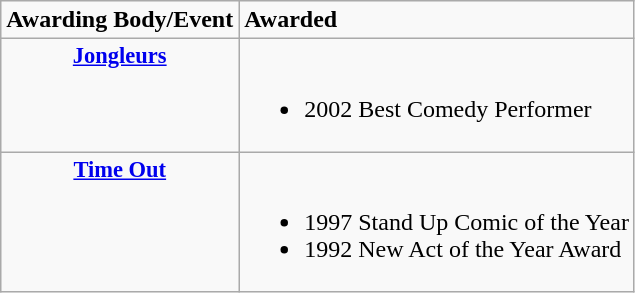<table class="wikitable" align="center">
<tr>
<td><strong>Awarding Body/Event</strong></td>
<td><strong>Awarded</strong></td>
</tr>
<tr>
<td valign="top" align="center" style="font-size:15px; font-weight:bold;"><a href='#'>Jongleurs</a></td>
<td><br><ul><li>2002 Best Comedy Performer</li></ul></td>
</tr>
<tr>
<td valign="top" align="center" style="font-size:15px; font-weight:bold;"><a href='#'>Time Out</a></td>
<td><br><ul><li>1997 Stand Up Comic of the Year</li><li>1992 New Act of the Year Award</li></ul></td>
</tr>
</table>
